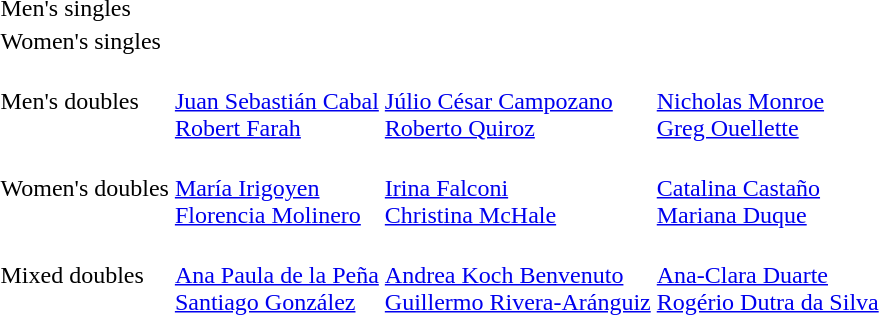<table>
<tr>
<td>Men's singles<br></td>
<td></td>
<td></td>
<td></td>
</tr>
<tr>
<td>Women's singles<br></td>
<td></td>
<td></td>
<td></td>
</tr>
<tr>
<td>Men's doubles<br></td>
<td><br><a href='#'>Juan Sebastián Cabal</a><br><a href='#'>Robert Farah</a></td>
<td><br><a href='#'>Júlio César Campozano</a><br> <a href='#'>Roberto Quiroz</a></td>
<td><br><a href='#'>Nicholas Monroe</a><br> <a href='#'>Greg Ouellette</a></td>
</tr>
<tr>
<td>Women's doubles<br></td>
<td><br><a href='#'>María Irigoyen</a><br><a href='#'>Florencia Molinero</a></td>
<td><br><a href='#'>Irina Falconi</a><br><a href='#'>Christina McHale</a></td>
<td><br><a href='#'>Catalina Castaño</a><br> <a href='#'>Mariana Duque</a></td>
</tr>
<tr>
<td>Mixed doubles<br></td>
<td><br><a href='#'>Ana Paula de la Peña</a><br><a href='#'>Santiago González</a></td>
<td><br><a href='#'>Andrea Koch Benvenuto</a><br><a href='#'>Guillermo Rivera-Aránguiz</a></td>
<td><br><a href='#'>Ana-Clara Duarte</a><br><a href='#'>Rogério Dutra da Silva</a></td>
</tr>
</table>
